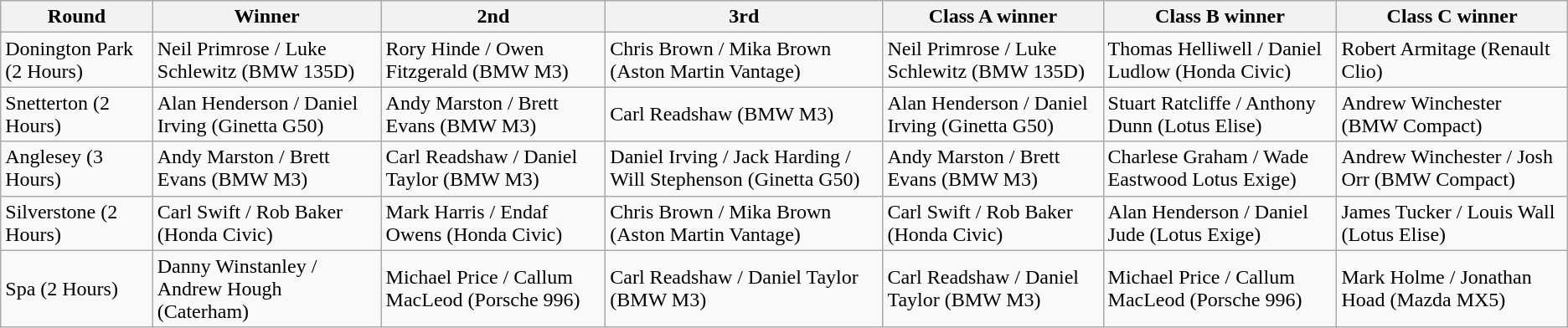<table class="wikitable">
<tr>
<th>Round</th>
<th>Winner</th>
<th>2nd</th>
<th>3rd</th>
<th>Class A winner</th>
<th>Class B winner</th>
<th>Class C winner</th>
</tr>
<tr>
<td>Donington Park (2 Hours)</td>
<td>Neil Primrose / Luke Schlewitz (BMW 135D)</td>
<td>Rory Hinde / Owen Fitzgerald (BMW M3)</td>
<td>Chris Brown / Mika Brown (Aston Martin Vantage)</td>
<td>Neil Primrose / Luke Schlewitz (BMW 135D)</td>
<td>Thomas Helliwell / Daniel Ludlow (Honda Civic)</td>
<td>Robert Armitage (Renault Clio)</td>
</tr>
<tr>
<td>Snetterton (2 Hours)</td>
<td>Alan Henderson / Daniel Irving (Ginetta G50)</td>
<td>Andy Marston / Brett Evans (BMW M3)</td>
<td>Carl Readshaw (BMW M3)</td>
<td>Alan Henderson / Daniel Irving (Ginetta G50)</td>
<td>Stuart Ratcliffe / Anthony Dunn (Lotus Elise)</td>
<td>Andrew Winchester (BMW Compact)</td>
</tr>
<tr>
<td>Anglesey (3 Hours)</td>
<td>Andy Marston / Brett Evans (BMW M3)</td>
<td>Carl Readshaw / Daniel Taylor (BMW M3)</td>
<td>Daniel Irving / Jack Harding / Will Stephenson (Ginetta G50)</td>
<td>Andy Marston / Brett Evans (BMW M3)</td>
<td>Charlese Graham / Wade Eastwood Lotus Exige)</td>
<td>Andrew Winchester / Josh Orr (BMW Compact)</td>
</tr>
<tr>
<td>Silverstone (2 Hours)</td>
<td>Carl Swift / Rob Baker (Honda Civic)</td>
<td>Mark Harris / Endaf Owens (Honda Civic)</td>
<td>Chris Brown / Mika Brown (Aston Martin Vantage)</td>
<td>Carl Swift / Rob Baker (Honda Civic)</td>
<td>Alan Henderson / Daniel Jude (Lotus Exige)</td>
<td>James Tucker / Louis Wall (Lotus Elise)</td>
</tr>
<tr>
<td>Spa (2 Hours)</td>
<td>Danny Winstanley / Andrew Hough (Caterham)</td>
<td>Michael Price / Callum MacLeod (Porsche 996)</td>
<td>Carl Readshaw / Daniel Taylor (BMW M3)</td>
<td>Carl Readshaw / Daniel Taylor (BMW M3)</td>
<td>Michael Price / Callum MacLeod (Porsche 996)</td>
<td>Mark Holme / Jonathan Hoad (Mazda MX5)</td>
</tr>
</table>
